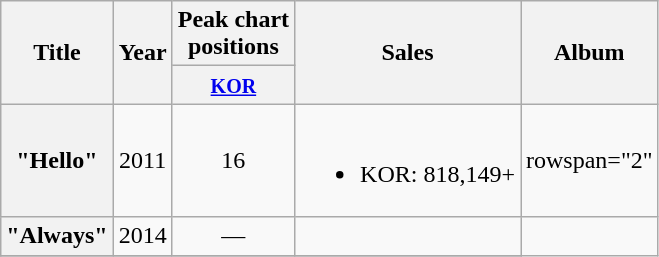<table class="wikitable plainrowheaders" style="text-align:center;">
<tr>
<th scope="col" rowspan="2">Title</th>
<th scope="col" rowspan="2">Year</th>
<th scope="col" colspan="1">Peak chart <br> positions</th>
<th scope="col" rowspan="2">Sales</th>
<th scope="col" rowspan="2">Album</th>
</tr>
<tr>
<th><small><a href='#'>KOR</a></small><br></th>
</tr>
<tr>
<th scope="row">"Hello"<br></th>
<td>2011</td>
<td>16</td>
<td><br><ul><li>KOR: 818,149+</li></ul></td>
<td>rowspan="2" </td>
</tr>
<tr>
<th scope="row">"Always"<br></th>
<td>2014</td>
<td>—</td>
<td></td>
</tr>
<tr>
</tr>
</table>
